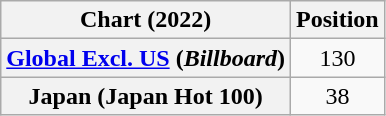<table class="wikitable sortable plainrowheaders" style="text-align:center">
<tr>
<th scope="col">Chart (2022)</th>
<th scope="col">Position</th>
</tr>
<tr>
<th scope="row"><a href='#'>Global Excl. US</a> (<em>Billboard</em>)</th>
<td>130</td>
</tr>
<tr>
<th scope="row">Japan (Japan Hot 100)</th>
<td>38</td>
</tr>
</table>
